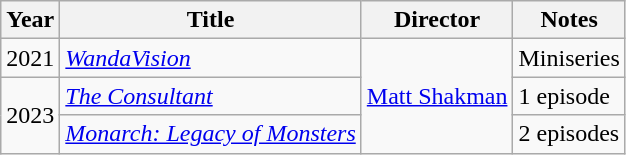<table class="wikitable">
<tr>
<th>Year</th>
<th>Title</th>
<th>Director</th>
<th>Notes</th>
</tr>
<tr>
<td>2021</td>
<td><em><a href='#'>WandaVision</a></em></td>
<td rowspan=3><a href='#'>Matt Shakman</a></td>
<td>Miniseries</td>
</tr>
<tr>
<td rowspan=2>2023</td>
<td><em><a href='#'>The Consultant</a></em></td>
<td>1 episode</td>
</tr>
<tr>
<td><em><a href='#'>Monarch: Legacy of Monsters</a></em></td>
<td>2 episodes</td>
</tr>
</table>
